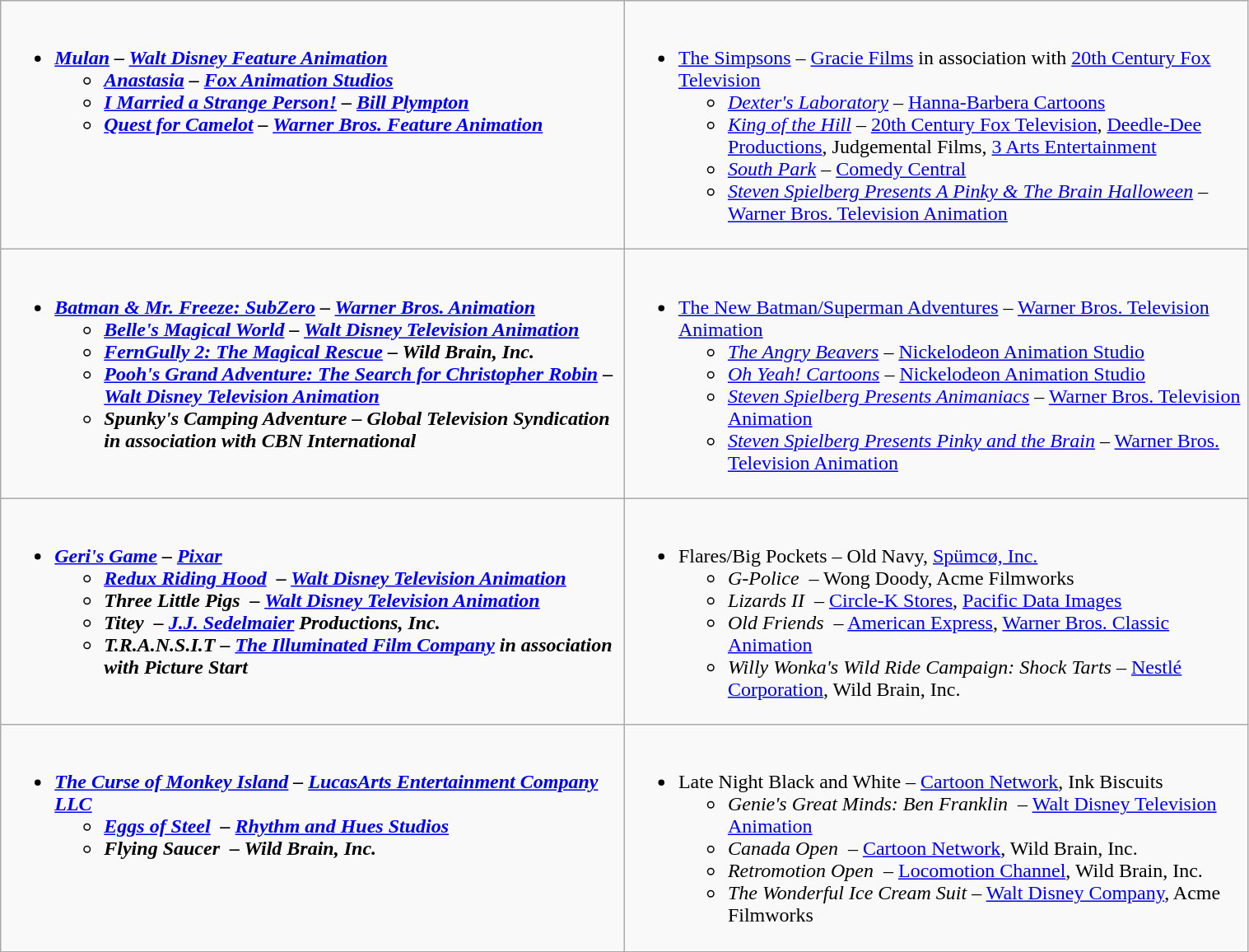<table class=wikitable width=80%>
<tr>
<td valign="top" width="30%"><br><ul><li><strong><em><a href='#'>Mulan</a><em> – <a href='#'>Walt Disney Feature Animation</a><strong><ul><li></em><a href='#'>Anastasia</a><em> – <a href='#'>Fox Animation Studios</a></li><li></em><a href='#'>I Married a Strange Person!</a><em> – <a href='#'>Bill Plympton</a></li><li></em><a href='#'>Quest for Camelot</a><em> – <a href='#'>Warner Bros. Feature Animation</a></li></ul></li></ul></td>
<td valign="top" width="30%"><br><ul><li></em></strong><a href='#'>The Simpsons</a></em> – <a href='#'>Gracie Films</a> in association with <a href='#'>20th Century Fox Television</a></strong><ul><li><em><a href='#'>Dexter's Laboratory</a></em> – <a href='#'>Hanna-Barbera Cartoons</a></li><li><em><a href='#'>King of the Hill</a></em> – <a href='#'>20th Century Fox Television</a>, <a href='#'>Deedle-Dee Productions</a>, Judgemental Films, <a href='#'>3 Arts Entertainment</a></li><li><em><a href='#'>South Park</a></em> – <a href='#'>Comedy Central</a></li><li><em><a href='#'>Steven Spielberg Presents A Pinky & The Brain Halloween</a></em> – <a href='#'>Warner Bros. Television Animation</a></li></ul></li></ul></td>
</tr>
<tr>
<td valign="top" width="30%"><br><ul><li><strong><em><a href='#'>Batman & Mr. Freeze: SubZero</a><em> – <a href='#'>Warner Bros. Animation</a><strong><ul><li></em><a href='#'>Belle's Magical World</a><em> – <a href='#'>Walt Disney Television Animation</a></li><li></em><a href='#'>FernGully 2: The Magical Rescue</a><em> – Wild Brain, Inc.</li><li></em><a href='#'>Pooh's Grand Adventure: The Search for Christopher Robin</a><em> – <a href='#'>Walt Disney Television Animation</a></li><li></em>Spunky's Camping Adventure<em> – Global Television Syndication in association with CBN International</li></ul></li></ul></td>
<td valign="top" width="30%"><br><ul><li></em></strong><a href='#'>The New Batman/Superman Adventures</a></em> – <a href='#'>Warner Bros. Television Animation</a></strong><ul><li><em><a href='#'>The Angry Beavers</a></em> – <a href='#'>Nickelodeon Animation Studio</a></li><li><em><a href='#'>Oh Yeah! Cartoons</a></em> – <a href='#'>Nickelodeon Animation Studio</a></li><li><em><a href='#'>Steven Spielberg Presents Animaniacs</a></em> – <a href='#'>Warner Bros. Television Animation</a></li><li><em><a href='#'>Steven Spielberg Presents Pinky and the Brain</a></em> – <a href='#'>Warner Bros. Television Animation</a></li></ul></li></ul></td>
</tr>
<tr>
<td valign="top" width="30%"><br><ul><li><strong><em><a href='#'>Geri's Game</a><em> – <a href='#'>Pixar</a><strong><ul><li></em><a href='#'>Redux Riding Hood</a><em>  – <a href='#'>Walt Disney Television Animation</a></li><li></em>Three Little Pigs<em>  – <a href='#'>Walt Disney Television Animation</a></li><li></em>Titey<em>  – <a href='#'>J.J. Sedelmaier</a> Productions, Inc.</li><li></em>T.R.A.N.S.I.T<em> – <a href='#'>The Illuminated Film Company</a> in association with Picture Start</li></ul></li></ul></td>
<td valign="top" width="30%"><br><ul><li></em></strong>Flares/Big Pockets</em> – Old Navy, <a href='#'>Spümcø, Inc.</a></strong><ul><li><em>G-Police</em>  – Wong Doody, Acme Filmworks</li><li><em>Lizards II</em>  – <a href='#'>Circle-K Stores</a>, <a href='#'>Pacific Data Images</a></li><li><em>Old Friends</em>  – <a href='#'>American Express</a>, <a href='#'>Warner Bros. Classic Animation</a></li><li><em>Willy Wonka's Wild Ride Campaign: Shock Tarts</em> – <a href='#'>Nestlé Corporation</a>, Wild Brain, Inc.</li></ul></li></ul></td>
</tr>
<tr>
<td valign="top" width="30%"><br><ul><li><strong><em><a href='#'>The Curse of Monkey Island</a><em> – <a href='#'>LucasArts Entertainment Company LLC</a><strong><ul><li></em><a href='#'>Eggs of Steel</a><em>  – <a href='#'>Rhythm and Hues Studios</a></li><li></em>Flying Saucer<em>  – Wild Brain, Inc.</li></ul></li></ul></td>
<td valign="top" width="30%"><br><ul><li></em></strong>Late Night Black and White</em> – <a href='#'>Cartoon Network</a>, Ink Biscuits</strong><ul><li><em>Genie's Great Minds: Ben Franklin</em>  – <a href='#'>Walt Disney Television Animation</a></li><li><em>Canada Open</em>  – <a href='#'>Cartoon Network</a>, Wild Brain, Inc.</li><li><em>Retromotion Open</em>  – <a href='#'>Locomotion Channel</a>, Wild Brain, Inc.</li><li><em>The Wonderful Ice Cream Suit</em> – <a href='#'>Walt Disney Company</a>, Acme Filmworks</li></ul></li></ul></td>
</tr>
</table>
